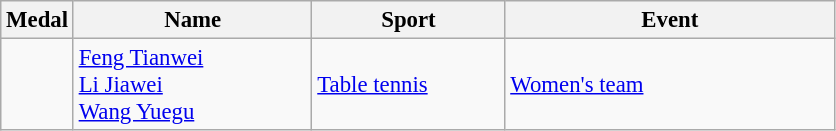<table class="wikitable sortable" style="font-size:95%">
<tr>
<th>Medal</th>
<th style="width:10em">Name</th>
<th style="width:8em">Sport</th>
<th style="width:14em">Event</th>
</tr>
<tr>
<td></td>
<td><a href='#'>Feng Tianwei</a><br><a href='#'>Li Jiawei</a><br><a href='#'>Wang Yuegu</a></td>
<td><a href='#'>Table tennis</a></td>
<td><a href='#'>Women's team</a></td>
</tr>
</table>
